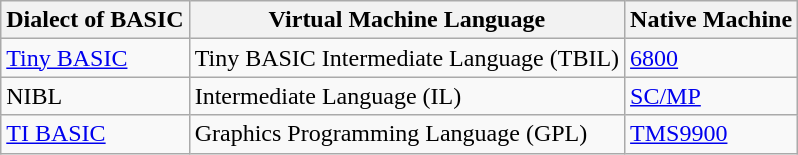<table class="wikitable">
<tr>
<th>Dialect of BASIC</th>
<th>Virtual Machine Language</th>
<th>Native Machine</th>
</tr>
<tr>
<td><a href='#'>Tiny BASIC</a></td>
<td>Tiny BASIC Intermediate Language (TBIL)</td>
<td><a href='#'>6800</a></td>
</tr>
<tr>
<td>NIBL</td>
<td>Intermediate Language (IL)</td>
<td><a href='#'>SC/MP</a></td>
</tr>
<tr>
<td><a href='#'>TI BASIC</a></td>
<td>Graphics Programming Language (GPL)</td>
<td><a href='#'>TMS9900</a></td>
</tr>
</table>
